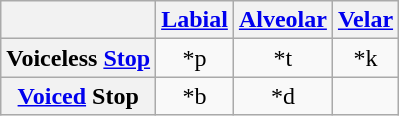<table class="wikitable">
<tr>
<th></th>
<th><a href='#'>Labial</a></th>
<th><a href='#'>Alveolar</a></th>
<th><a href='#'>Velar</a></th>
</tr>
<tr align="center">
<th>Voiceless <a href='#'>Stop</a></th>
<td>*p</td>
<td>*t</td>
<td>*k</td>
</tr>
<tr align="center">
<th><a href='#'>Voiced</a> Stop</th>
<td>*b</td>
<td>*d</td>
<td></td>
</tr>
</table>
